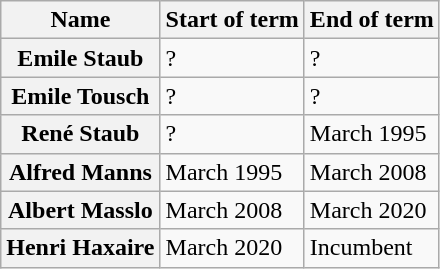<table class="wikitable">
<tr>
<th>Name</th>
<th>Start of term</th>
<th>End of term</th>
</tr>
<tr>
<th>Emile Staub</th>
<td>?</td>
<td>?</td>
</tr>
<tr>
<th>Emile Tousch</th>
<td>?</td>
<td>?</td>
</tr>
<tr>
<th>René Staub</th>
<td>?</td>
<td>March 1995</td>
</tr>
<tr>
<th>Alfred Manns</th>
<td>March 1995</td>
<td>March 2008</td>
</tr>
<tr>
<th>Albert Masslo</th>
<td>March 2008</td>
<td>March 2020</td>
</tr>
<tr>
<th>Henri Haxaire</th>
<td>March 2020</td>
<td>Incumbent</td>
</tr>
</table>
